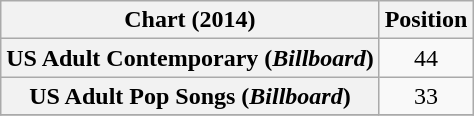<table class="wikitable plainrowheaders" style="text-align:center;">
<tr>
<th>Chart (2014)</th>
<th>Position</th>
</tr>
<tr>
<th scope="row">US Adult Contemporary (<em>Billboard</em>)</th>
<td>44</td>
</tr>
<tr>
<th scope="row">US Adult Pop Songs (<em>Billboard</em>)</th>
<td>33</td>
</tr>
<tr>
</tr>
</table>
